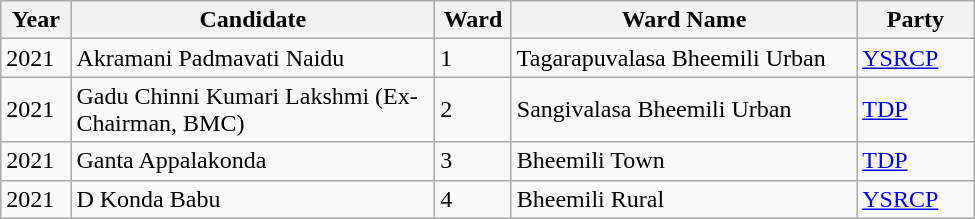<table class="wikitable" width="650px">
<tr>
<th width="50px">Year</th>
<th width="450px">Candidate</th>
<th width="50px">Ward</th>
<th width="400px">Ward Name</th>
<th width="100px">Party</th>
</tr>
<tr>
<td>2021</td>
<td>Akramani Padmavati Naidu</td>
<td>1</td>
<td>Tagarapuvalasa Bheemili Urban</td>
<td><a href='#'>YSRCP</a></td>
</tr>
<tr>
<td>2021</td>
<td>Gadu Chinni Kumari Lakshmi (Ex-Chairman, BMC)</td>
<td>2</td>
<td>Sangivalasa Bheemili Urban</td>
<td><a href='#'>TDP</a></td>
</tr>
<tr>
<td>2021</td>
<td>Ganta Appalakonda</td>
<td>3</td>
<td>Bheemili Town</td>
<td><a href='#'>TDP</a></td>
</tr>
<tr>
<td>2021</td>
<td>D Konda Babu</td>
<td>4</td>
<td>Bheemili Rural</td>
<td><a href='#'>YSRCP</a></td>
</tr>
</table>
